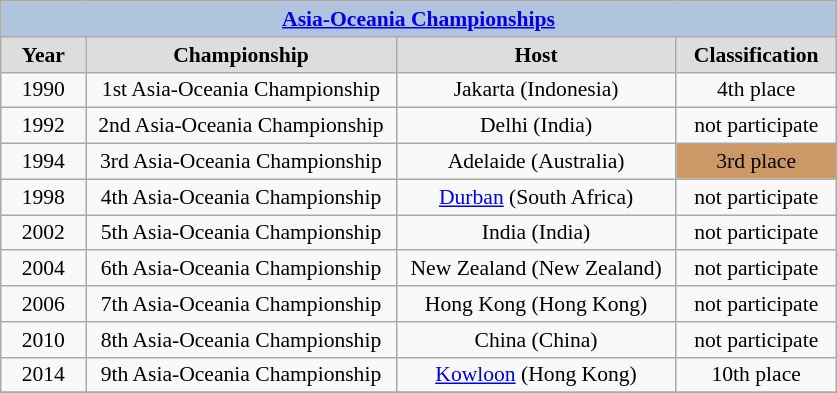<table class="wikitable" style=font-size:90%>
<tr align=center style="background:#B0C4DE;">
<td colspan=4><strong><a href='#'>Asia-Oceania Championships</a></strong></td>
</tr>
<tr align=center bgcolor="#dddddd">
<td width=50><strong>Year</strong></td>
<td width=200><strong>Championship</strong></td>
<td width=180><strong>Host</strong></td>
<td width=100><strong>Classification</strong></td>
</tr>
<tr align=center>
<td>1990</td>
<td>1st Asia-Oceania Championship</td>
<td>Jakarta (Indonesia)</td>
<td align="center">4th place</td>
</tr>
<tr align=center>
<td>1992</td>
<td>2nd Asia-Oceania Championship</td>
<td>Delhi (India)</td>
<td align="center">not participate</td>
</tr>
<tr align=center>
<td>1994</td>
<td>3rd Asia-Oceania Championship</td>
<td>Adelaide (Australia)</td>
<td bgcolor="#CC9966" align="center"> 3rd place</td>
</tr>
<tr align=center>
<td>1998</td>
<td>4th Asia-Oceania Championship</td>
<td><a href='#'>Durban</a> (South Africa)</td>
<td align="center">not participate</td>
</tr>
<tr align=center>
<td>2002</td>
<td>5th Asia-Oceania Championship</td>
<td>India (India)</td>
<td align="center">not participate</td>
</tr>
<tr align=center>
<td>2004</td>
<td>6th Asia-Oceania Championship</td>
<td>New Zealand (New Zealand)</td>
<td align="center">not participate</td>
</tr>
<tr align=center>
<td>2006</td>
<td>7th Asia-Oceania Championship</td>
<td>Hong Kong (Hong Kong)</td>
<td align="center">not participate</td>
</tr>
<tr align=center>
<td>2010</td>
<td>8th Asia-Oceania Championship</td>
<td>China (China)</td>
<td align="center">not participate</td>
</tr>
<tr align=center>
<td>2014</td>
<td>9th Asia-Oceania Championship</td>
<td><a href='#'>Kowloon</a> (Hong Kong)</td>
<td align="center">10th place</td>
</tr>
<tr align=center>
</tr>
</table>
